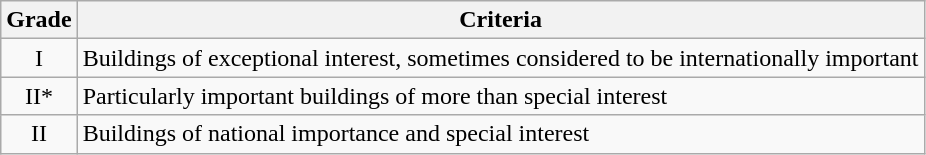<table class="wikitable">
<tr>
<th>Grade</th>
<th>Criteria</th>
</tr>
<tr>
<td align="center" >I</td>
<td>Buildings of exceptional interest, sometimes considered to be internationally important</td>
</tr>
<tr>
<td align="center" >II*</td>
<td>Particularly important buildings of more than special interest</td>
</tr>
<tr>
<td align="center" >II</td>
<td>Buildings of national importance and special interest</td>
</tr>
</table>
